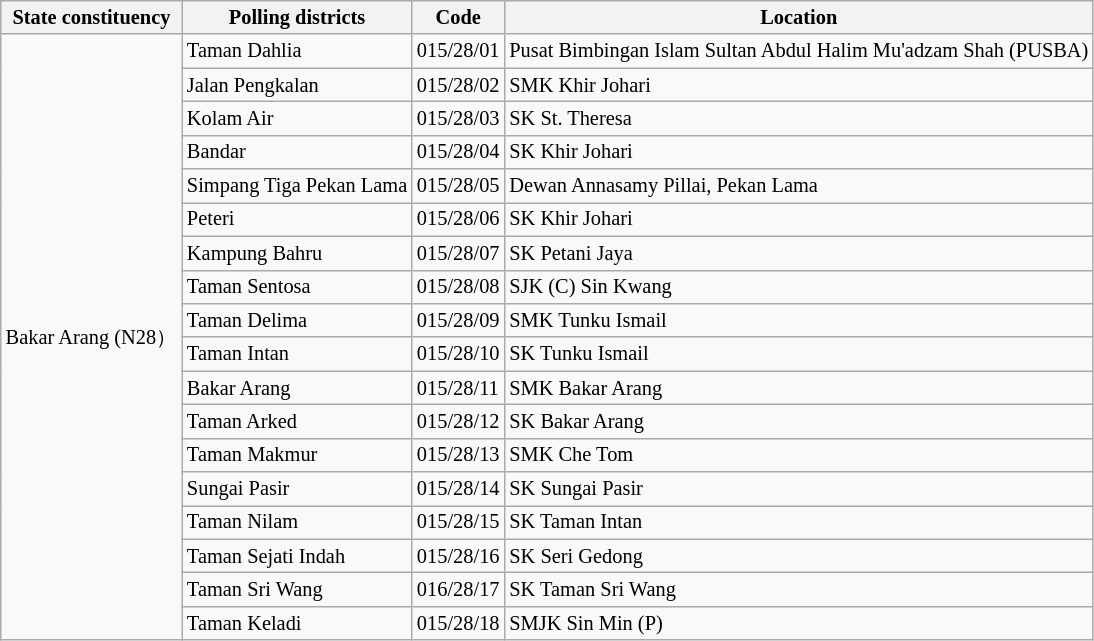<table class="wikitable sortable mw-collapsible" style="white-space:nowrap;font-size:85%">
<tr>
<th>State constituency</th>
<th>Polling districts</th>
<th>Code</th>
<th>Location</th>
</tr>
<tr>
<td rowspan="18">Bakar Arang (N28）</td>
<td>Taman Dahlia</td>
<td>015/28/01</td>
<td>Pusat Bimbingan Islam Sultan Abdul Halim Mu'adzam Shah (PUSBA)</td>
</tr>
<tr>
<td>Jalan Pengkalan</td>
<td>015/28/02</td>
<td>SMK Khir Johari</td>
</tr>
<tr>
<td>Kolam Air</td>
<td>015/28/03</td>
<td>SK St. Theresa</td>
</tr>
<tr>
<td>Bandar</td>
<td>015/28/04</td>
<td>SK Khir Johari</td>
</tr>
<tr>
<td>Simpang Tiga Pekan Lama</td>
<td>015/28/05</td>
<td>Dewan Annasamy Pillai, Pekan Lama</td>
</tr>
<tr>
<td>Peteri</td>
<td>015/28/06</td>
<td>SK Khir Johari</td>
</tr>
<tr>
<td>Kampung Bahru</td>
<td>015/28/07</td>
<td>SK Petani Jaya</td>
</tr>
<tr>
<td>Taman Sentosa</td>
<td>015/28/08</td>
<td>SJK (C) Sin Kwang</td>
</tr>
<tr>
<td>Taman Delima</td>
<td>015/28/09</td>
<td>SMK Tunku Ismail</td>
</tr>
<tr>
<td>Taman Intan</td>
<td>015/28/10</td>
<td>SK Tunku Ismail</td>
</tr>
<tr>
<td>Bakar Arang</td>
<td>015/28/11</td>
<td>SMK Bakar Arang</td>
</tr>
<tr>
<td>Taman Arked</td>
<td>015/28/12</td>
<td>SK Bakar Arang</td>
</tr>
<tr>
<td>Taman Makmur</td>
<td>015/28/13</td>
<td>SMK Che Tom</td>
</tr>
<tr>
<td>Sungai Pasir</td>
<td>015/28/14</td>
<td>SK Sungai Pasir</td>
</tr>
<tr>
<td>Taman Nilam</td>
<td>015/28/15</td>
<td>SK Taman Intan</td>
</tr>
<tr>
<td>Taman Sejati Indah</td>
<td>015/28/16</td>
<td>SK Seri Gedong</td>
</tr>
<tr>
<td>Taman Sri Wang</td>
<td>016/28/17</td>
<td>SK Taman Sri Wang</td>
</tr>
<tr>
<td>Taman Keladi</td>
<td>015/28/18</td>
<td>SMJK Sin Min (P)</td>
</tr>
</table>
